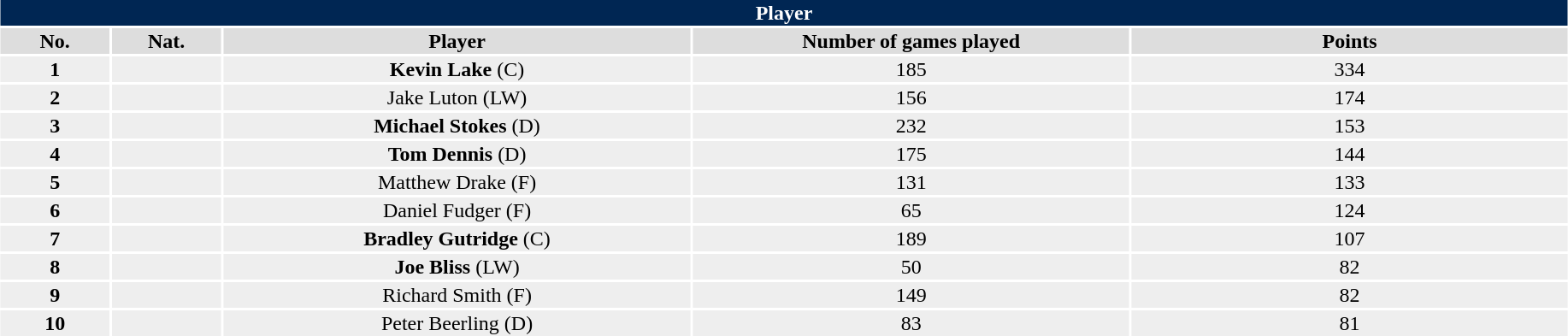<table class="toccolours"  style="width:97%; clear:both; margin:1.5em auto; text-align:center;">
<tr>
<th colspan="11" style="background:#002653; color:#FFFFFF;">Player</th>
</tr>
<tr style="background:#ddd;">
<th width=7%>No.</th>
<th width=7%>Nat.</th>
<th width=30%>Player</th>
<th width=28%>Number of games played</th>
<th width=28%>Points</th>
</tr>
<tr style="background:#eee;">
<td><strong>1</strong></td>
<td></td>
<td align=center><strong>Kevin Lake</strong> (C)</td>
<td align=center>185</td>
<td align=center>334</td>
</tr>
<tr style="background:#eee;">
<td><strong>2</strong></td>
<td></td>
<td align=center>Jake Luton (LW)</td>
<td align=center>156</td>
<td align=center>174</td>
</tr>
<tr style="background:#eee;">
<td><strong>3</strong></td>
<td></td>
<td align=center><strong>Michael Stokes</strong> (D)</td>
<td align=center>232</td>
<td align=center>153</td>
</tr>
<tr style="background:#eee;">
<td><strong>4</strong></td>
<td></td>
<td align=center><strong>Tom Dennis</strong> (D)</td>
<td align=center>175</td>
<td align=center>144</td>
</tr>
<tr style="background:#eee;">
<td><strong>5</strong></td>
<td></td>
<td align=center>Matthew Drake (F)</td>
<td align=center>131</td>
<td align=center>133</td>
</tr>
<tr style="background:#eee;">
<td><strong>6</strong></td>
<td></td>
<td align=center>Daniel Fudger (F)</td>
<td align=center>65</td>
<td align=center>124</td>
</tr>
<tr style="background:#eee;">
<td><strong>7</strong></td>
<td></td>
<td align=center><strong>Bradley Gutridge</strong> (C)</td>
<td align=center>189</td>
<td align=center>107</td>
</tr>
<tr style="background:#eee;">
<td><strong>8</strong></td>
<td></td>
<td align=center><strong>Joe Bliss</strong> (LW)</td>
<td align=center>50</td>
<td align=center>82</td>
</tr>
<tr style="background:#eee;">
<td><strong>9</strong></td>
<td></td>
<td align=center>Richard Smith (F)</td>
<td align=center>149</td>
<td align=center>82</td>
</tr>
<tr style="background:#eee;">
<td><strong>10</strong></td>
<td></td>
<td align=center>Peter Beerling (D)</td>
<td align=center>83</td>
<td align=center>81</td>
</tr>
<tr style="background:#eee;">
</tr>
</table>
